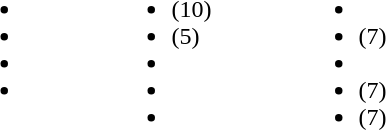<table>
<tr>
<td valign=top><br><ul><li></li><li></li><li></li><li></li></ul></td>
<td width=50></td>
<td valign=top><br><ul><li> (10)</li><li> (5)</li><li></li><li></li><li></li></ul></td>
<td width=50></td>
<td valign=top><br><ul><li></li><li> (7)</li><li></li><li> (7)</li><li> (7)</li></ul></td>
<td width=50></td>
</tr>
</table>
